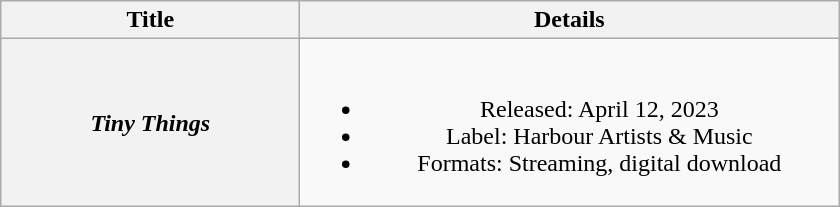<table class="wikitable plainrowheaders" style="text-align:center;">
<tr>
<th style="width:12em;">Title</th>
<th style="width:22em;">Details</th>
</tr>
<tr>
<th scope="row"><em>Tiny Things</em></th>
<td><br><ul><li>Released: April 12, 2023</li><li>Label: Harbour Artists & Music</li><li>Formats: Streaming, digital download</li></ul></td>
</tr>
</table>
